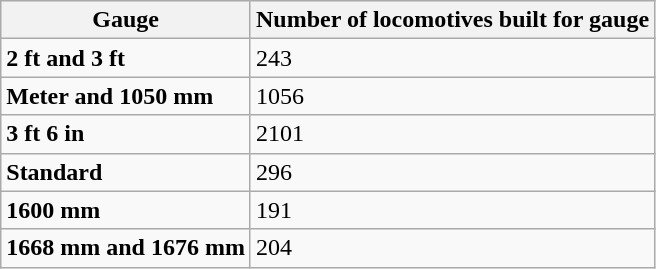<table class="wikitable">
<tr>
<th>Gauge</th>
<th>Number of locomotives built for gauge</th>
</tr>
<tr>
<td><strong>2 ft and 3 ft</strong></td>
<td>243</td>
</tr>
<tr>
<td><strong>Meter and 1050 mm</strong></td>
<td>1056</td>
</tr>
<tr>
<td><strong>3 ft 6 in</strong></td>
<td>2101</td>
</tr>
<tr>
<td><strong>Standard</strong></td>
<td>296</td>
</tr>
<tr>
<td><strong>1600 mm</strong></td>
<td>191</td>
</tr>
<tr>
<td><strong>1668 mm and 1676 mm</strong></td>
<td>204</td>
</tr>
</table>
